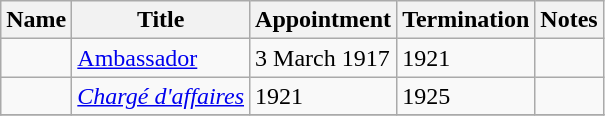<table class="wikitable">
<tr valign="middle">
<th>Name</th>
<th>Title</th>
<th>Appointment</th>
<th>Termination</th>
<th>Notes</th>
</tr>
<tr>
<td></td>
<td><a href='#'>Ambassador</a></td>
<td>3 March 1917</td>
<td>1921</td>
<td></td>
</tr>
<tr>
<td></td>
<td><em><a href='#'>Chargé d'affaires</a></em></td>
<td>1921</td>
<td>1925</td>
<td></td>
</tr>
<tr>
</tr>
</table>
